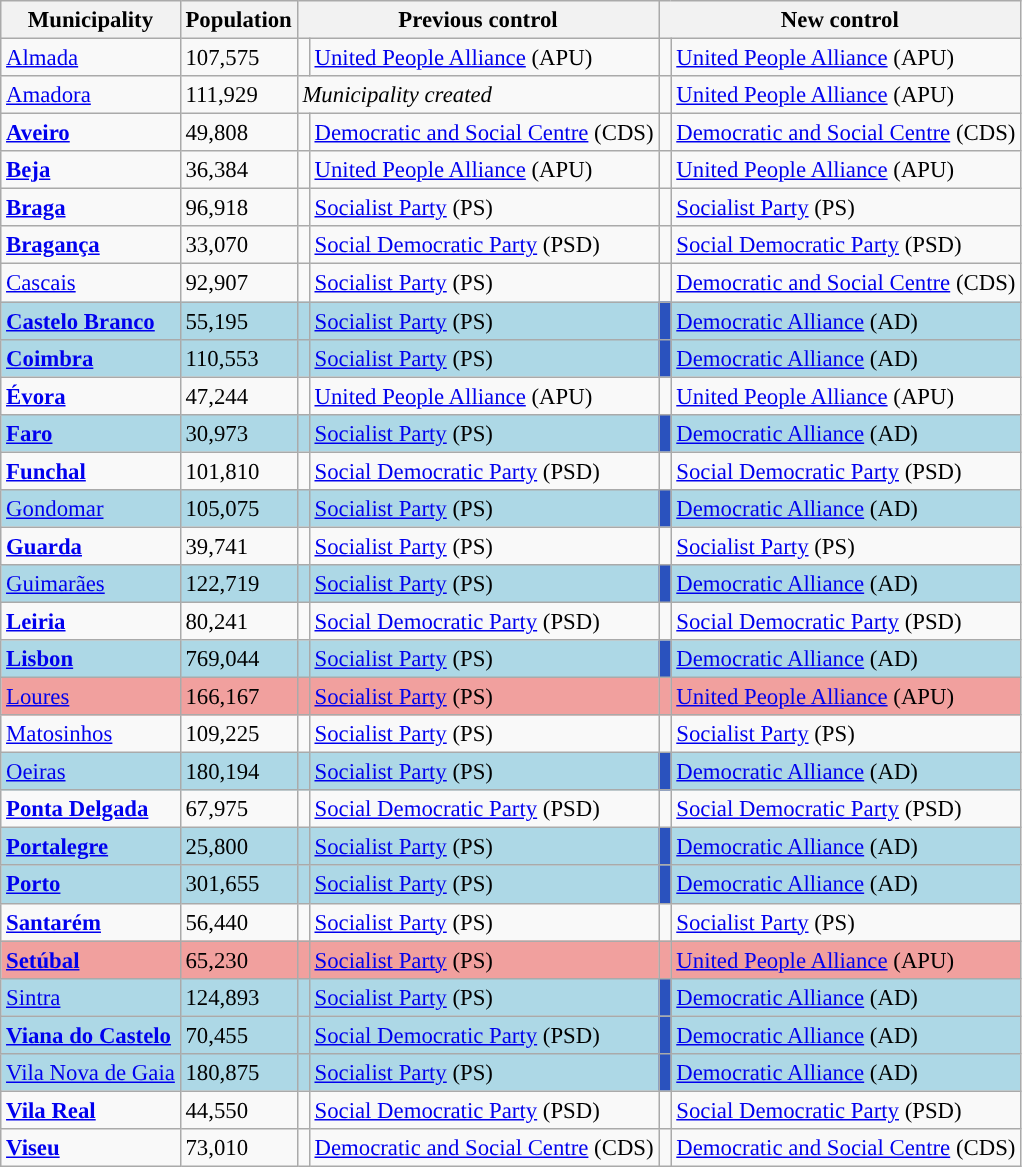<table class="wikitable sortable" style="font-size:95%;">
<tr>
<th>Municipality</th>
<th>Population</th>
<th colspan="2" style="width:200px;">Previous control</th>
<th colspan="2" style="width:200px;">New control</th>
</tr>
<tr>
<td><a href='#'>Almada</a></td>
<td>107,575</td>
<td width="1" style="color:inherit;background:"></td>
<td><a href='#'>United People Alliance</a> (APU)</td>
<td width="1" style="color:inherit;background:"></td>
<td><a href='#'>United People Alliance</a> (APU)</td>
</tr>
<tr>
<td><a href='#'>Amadora</a></td>
<td>111,929</td>
<td colspan="2"><em>Municipality created</em></td>
<td width="1" style="color:inherit;background:"></td>
<td><a href='#'>United People Alliance</a> (APU)</td>
</tr>
<tr>
<td><a href='#'><strong>Aveiro</strong></a></td>
<td>49,808</td>
<td width="1" style="color:inherit;background:"></td>
<td><a href='#'>Democratic and Social Centre</a> (CDS)</td>
<td width="1" style="color:inherit;background:"></td>
<td><a href='#'>Democratic and Social Centre</a> (CDS)</td>
</tr>
<tr>
<td><a href='#'><strong>Beja</strong></a></td>
<td>36,384</td>
<td width="1" style="color:inherit;background:"></td>
<td><a href='#'>United People Alliance</a> (APU)</td>
<td width="1" style="color:inherit;background:"></td>
<td><a href='#'>United People Alliance</a> (APU)</td>
</tr>
<tr>
<td><strong><a href='#'>Braga</a></strong></td>
<td>96,918</td>
<td width="1" style="color:inherit;background:"></td>
<td><a href='#'>Socialist Party</a> (PS)</td>
<td width="1" style="color:inherit;background:"></td>
<td><a href='#'>Socialist Party</a> (PS)</td>
</tr>
<tr>
<td><a href='#'><strong>Bragança</strong></a></td>
<td>33,070</td>
<td width="1" style="color:inherit;background:"></td>
<td><a href='#'>Social Democratic Party</a> (PSD)</td>
<td width="1" style="color:inherit;background:"></td>
<td><a href='#'>Social Democratic Party</a> (PSD)</td>
</tr>
<tr>
<td><a href='#'>Cascais</a></td>
<td>92,907</td>
<td width="1" style="color:inherit;background:"></td>
<td><a href='#'>Socialist Party</a> (PS)</td>
<td width="1" style="color:inherit;background:"></td>
<td><a href='#'>Democratic and Social Centre</a> (CDS)</td>
</tr>
<tr style="background-color:lightblue">
<td><a href='#'><strong>Castelo Branco</strong></a></td>
<td>55,195</td>
<td width="1" style="color:inherit;background:"></td>
<td><a href='#'>Socialist Party</a> (PS)</td>
<td width="1" style="color:inherit;background:#2A52BE"></td>
<td><a href='#'>Democratic Alliance</a> (AD)</td>
</tr>
<tr style="background-color:lightblue">
<td><strong><a href='#'>Coimbra</a></strong></td>
<td>110,553</td>
<td width="1" style="color:inherit;background:"></td>
<td><a href='#'>Socialist Party</a> (PS)</td>
<td width="1" style="color:inherit;background:#2A52BE"></td>
<td><a href='#'>Democratic Alliance</a> (AD)</td>
</tr>
<tr>
<td><strong><a href='#'>Évora</a></strong></td>
<td>47,244</td>
<td width="1" style="color:inherit;background:"></td>
<td><a href='#'>United People Alliance</a> (APU)</td>
<td width="1" style="color:inherit;background:"></td>
<td><a href='#'>United People Alliance</a> (APU)</td>
</tr>
<tr style="background-color:lightblue">
<td><a href='#'><strong>Faro</strong></a></td>
<td>30,973</td>
<td width="1" style="color:inherit;background:"></td>
<td><a href='#'>Socialist Party</a> (PS)</td>
<td width="1" style="color:inherit;background:#2A52BE"></td>
<td><a href='#'>Democratic Alliance</a> (AD)</td>
</tr>
<tr>
<td><strong><a href='#'>Funchal</a></strong></td>
<td>101,810</td>
<td width="1" style="color:inherit;background:"></td>
<td><a href='#'>Social Democratic Party</a> (PSD)</td>
<td width="1" style="color:inherit;background:"></td>
<td><a href='#'>Social Democratic Party</a> (PSD)</td>
</tr>
<tr style="background-color:lightblue">
<td><a href='#'>Gondomar</a></td>
<td>105,075</td>
<td width="1" style="color:inherit;background:"></td>
<td><a href='#'>Socialist Party</a> (PS)</td>
<td width="1" style="color:inherit;background:#2A52BE"></td>
<td><a href='#'>Democratic Alliance</a> (AD)</td>
</tr>
<tr>
<td><a href='#'><strong>Guarda</strong></a></td>
<td>39,741</td>
<td width="1" style="color:inherit;background:"></td>
<td><a href='#'>Socialist Party</a> (PS)</td>
<td width="1" style="color:inherit;background:"></td>
<td><a href='#'>Socialist Party</a> (PS)</td>
</tr>
<tr style="background-color:lightblue">
<td><a href='#'>Guimarães</a></td>
<td>122,719</td>
<td width="1" style="color:inherit;background:"></td>
<td><a href='#'>Socialist Party</a> (PS)</td>
<td width="1" style="color:inherit;background:#2A52BE"></td>
<td><a href='#'>Democratic Alliance</a> (AD)</td>
</tr>
<tr>
<td><strong><a href='#'>Leiria</a></strong></td>
<td>80,241</td>
<td width="1" style="color:inherit;background:"></td>
<td><a href='#'>Social Democratic Party</a> (PSD)</td>
<td width="1" style="color:inherit;background:"></td>
<td><a href='#'>Social Democratic Party</a> (PSD)</td>
</tr>
<tr style="background-color:lightblue">
<td><strong><a href='#'>Lisbon</a></strong></td>
<td>769,044</td>
<td width="1" style="color:inherit;background:"></td>
<td><a href='#'>Socialist Party</a> (PS)</td>
<td width="1" style="color:inherit;background:#2A52BE"></td>
<td><a href='#'>Democratic Alliance</a> (AD)</td>
</tr>
<tr style="background-color:#F1A09E">
<td><a href='#'>Loures</a></td>
<td>166,167</td>
<td width="1" style="color:inherit;background:"></td>
<td><a href='#'>Socialist Party</a> (PS)</td>
<td width="1" style="color:inherit;background:"></td>
<td><a href='#'>United People Alliance</a> (APU)</td>
</tr>
<tr>
<td><a href='#'>Matosinhos</a></td>
<td>109,225</td>
<td width="1" style="color:inherit;background:"></td>
<td><a href='#'>Socialist Party</a> (PS)</td>
<td width="1" style="color:inherit;background:"></td>
<td><a href='#'>Socialist Party</a> (PS)</td>
</tr>
<tr style="background-color:lightblue">
<td><a href='#'>Oeiras</a></td>
<td>180,194</td>
<td width="1" style="color:inherit;background:"></td>
<td><a href='#'>Socialist Party</a> (PS)</td>
<td width="1" style="color:inherit;background:#2A52BE"></td>
<td><a href='#'>Democratic Alliance</a> (AD)</td>
</tr>
<tr>
<td><strong><a href='#'>Ponta Delgada</a></strong></td>
<td>67,975</td>
<td width="1" style="color:inherit;background:"></td>
<td><a href='#'>Social Democratic Party</a> (PSD)</td>
<td width="1" style="color:inherit;background:"></td>
<td><a href='#'>Social Democratic Party</a> (PSD)</td>
</tr>
<tr style="background-color:lightblue">
<td><a href='#'><strong>Portalegre</strong></a></td>
<td>25,800</td>
<td width="1" style="color:inherit;background:"></td>
<td><a href='#'>Socialist Party</a> (PS)</td>
<td width="1" style="color:inherit;background:#2A52BE"></td>
<td><a href='#'>Democratic Alliance</a> (AD)</td>
</tr>
<tr style="background-color:lightblue">
<td><strong><a href='#'>Porto</a></strong></td>
<td>301,655</td>
<td width="1" style="color:inherit;background:"></td>
<td><a href='#'>Socialist Party</a> (PS)</td>
<td width="1" style="color:inherit;background:#2A52BE"></td>
<td><a href='#'>Democratic Alliance</a> (AD)</td>
</tr>
<tr>
<td><a href='#'><strong>Santarém</strong></a></td>
<td>56,440</td>
<td width="1" style="color:inherit;background:"></td>
<td><a href='#'>Socialist Party</a> (PS)</td>
<td width="1" style="color:inherit;background:"></td>
<td><a href='#'>Socialist Party</a> (PS)</td>
</tr>
<tr style="background-color:#F1A09E">
<td><strong><a href='#'>Setúbal</a></strong></td>
<td>65,230</td>
<td width="1" style="color:inherit;background:"></td>
<td><a href='#'>Socialist Party</a> (PS)</td>
<td width="1" style="color:inherit;background:"></td>
<td><a href='#'>United People Alliance</a> (APU)</td>
</tr>
<tr style="background-color:lightblue">
<td><a href='#'>Sintra</a></td>
<td>124,893</td>
<td width="1" style="color:inherit;background:"></td>
<td><a href='#'>Socialist Party</a> (PS)</td>
<td width="1" style="color:inherit;background:#2A52BE"></td>
<td><a href='#'>Democratic Alliance</a> (AD)</td>
</tr>
<tr style="background-color:lightblue">
<td><strong><a href='#'>Viana do Castelo</a></strong></td>
<td>70,455</td>
<td width="1" style="color:inherit;background:"></td>
<td><a href='#'>Social Democratic Party</a> (PSD)</td>
<td width="1" style="color:inherit;background:#2A52BE"></td>
<td><a href='#'>Democratic Alliance</a> (AD)</td>
</tr>
<tr style="background-color:lightblue">
<td><a href='#'>Vila Nova de Gaia</a></td>
<td>180,875</td>
<td width="1" style="color:inherit;background:"></td>
<td><a href='#'>Socialist Party</a> (PS)</td>
<td width="1" style="color:inherit;background:#2A52BE"></td>
<td><a href='#'>Democratic Alliance</a> (AD)</td>
</tr>
<tr>
<td><strong><a href='#'>Vila Real</a></strong></td>
<td>44,550</td>
<td width="1" style="color:inherit;background:"></td>
<td><a href='#'>Social Democratic Party</a> (PSD)</td>
<td width="1" style="color:inherit;background:"></td>
<td><a href='#'>Social Democratic Party</a> (PSD)</td>
</tr>
<tr>
<td><strong><a href='#'>Viseu</a></strong></td>
<td>73,010</td>
<td width="1" style="color:inherit;background:"></td>
<td><a href='#'>Democratic and Social Centre</a> (CDS)</td>
<td width="1" style="color:inherit;background:"></td>
<td><a href='#'>Democratic and Social Centre</a> (CDS)</td>
</tr>
</table>
